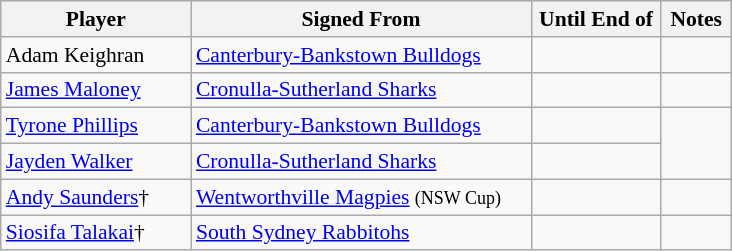<table class="wikitable" style="font-size:90%">
<tr bgcolor="#efefef">
<th width="120">Player</th>
<th width="220">Signed From</th>
<th width="80">Until End of</th>
<th width="40">Notes</th>
</tr>
<tr>
<td>Adam Keighran</td>
<td> <a href='#'>Canterbury-Bankstown Bulldogs</a></td>
<td></td>
<td></td>
</tr>
<tr>
<td><a href='#'>James Maloney</a></td>
<td> <a href='#'>Cronulla-Sutherland Sharks</a></td>
<td></td>
<td></td>
</tr>
<tr>
<td><a href='#'>Tyrone Phillips</a></td>
<td> <a href='#'>Canterbury-Bankstown Bulldogs</a></td>
<td></td>
<td rowspan=2></td>
</tr>
<tr>
<td><a href='#'>Jayden Walker</a></td>
<td> <a href='#'>Cronulla-Sutherland Sharks</a></td>
<td></td>
</tr>
<tr>
<td><a href='#'>Andy Saunders</a>†</td>
<td> <a href='#'>Wentworthville Magpies</a> <small>(NSW Cup)</small></td>
<td></td>
<td></td>
</tr>
<tr>
<td><a href='#'>Siosifa Talakai</a>†</td>
<td> <a href='#'>South Sydney Rabbitohs</a></td>
<td></td>
<td></td>
</tr>
</table>
